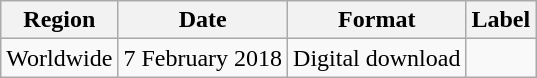<table class=wikitable>
<tr>
<th>Region</th>
<th>Date</th>
<th>Format</th>
<th>Label</th>
</tr>
<tr>
<td>Worldwide</td>
<td>7 February 2018</td>
<td>Digital download</td>
<td></td>
</tr>
</table>
